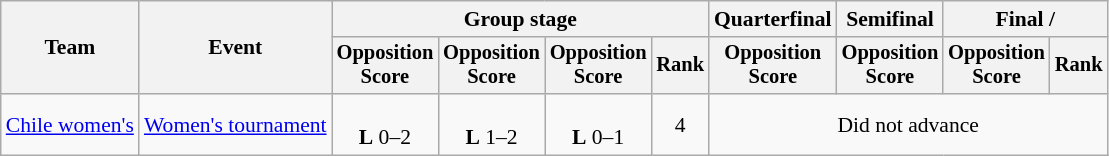<table class="wikitable" style="font-size:90%">
<tr>
<th rowspan=2>Team</th>
<th rowspan=2>Event</th>
<th colspan=4>Group stage</th>
<th>Quarterfinal</th>
<th>Semifinal</th>
<th colspan=2>Final / </th>
</tr>
<tr style="font-size:95%">
<th>Opposition<br>Score</th>
<th>Opposition<br>Score</th>
<th>Opposition<br>Score</th>
<th>Rank</th>
<th>Opposition<br>Score</th>
<th>Opposition<br>Score</th>
<th>Opposition<br>Score</th>
<th>Rank</th>
</tr>
<tr align=center>
<td align=left><a href='#'>Chile women's</a></td>
<td align=left><a href='#'>Women's tournament</a></td>
<td><br><strong>L</strong> 0–2</td>
<td><br><strong>L</strong> 1–2</td>
<td><br><strong>L</strong> 0–1</td>
<td>4</td>
<td colspan="4">Did not advance</td>
</tr>
</table>
